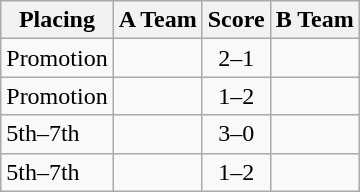<table class=wikitable style="border:1px solid #AAAAAA;">
<tr>
<th>Placing</th>
<th>A Team</th>
<th>Score</th>
<th>B Team</th>
</tr>
<tr>
<td>Promotion</td>
<td><strong></strong></td>
<td align="center">2–1</td>
<td></td>
</tr>
<tr>
<td>Promotion</td>
<td></td>
<td align="center">1–2</td>
<td><strong></strong></td>
</tr>
<tr>
<td>5th–7th</td>
<td></td>
<td align="center">3–0</td>
<td></td>
</tr>
<tr>
<td>5th–7th</td>
<td></td>
<td align="center">1–2</td>
<td></td>
</tr>
</table>
